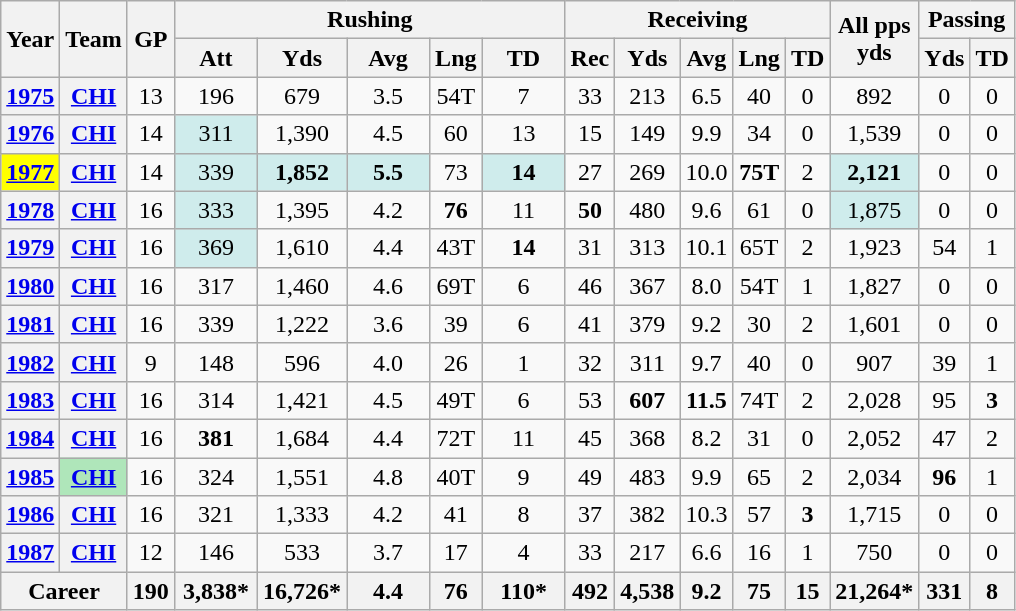<table class=wikitable style="text-align:center;">
<tr>
<th rowspan="2">Year</th>
<th rowspan="2">Team</th>
<th rowspan="2">GP</th>
<th colspan="5">Rushing</th>
<th colspan="5">Receiving</th>
<th rowspan="2">All pps yds</th>
<th colspan="2">Passing</th>
</tr>
<tr>
<th>Att</th>
<th>Yds</th>
<th>Avg</th>
<th>Lng</th>
<th>TD</th>
<th>Rec</th>
<th>Yds</th>
<th>Avg</th>
<th>Lng</th>
<th>TD</th>
<th>Yds</th>
<th>TD</th>
</tr>
<tr>
<th><a href='#'>1975</a></th>
<th><a href='#'>CHI</a></th>
<td>13</td>
<td>196</td>
<td>679</td>
<td>3.5</td>
<td>54T</td>
<td>7</td>
<td>33</td>
<td>213</td>
<td>6.5</td>
<td>40</td>
<td>0</td>
<td>892</td>
<td>0</td>
<td>0</td>
</tr>
<tr>
<th><a href='#'>1976</a></th>
<th><a href='#'>CHI</a></th>
<td>14</td>
<td style="background:#cfecec; width:3em;">311</td>
<td>1,390</td>
<td>4.5</td>
<td>60</td>
<td>13</td>
<td>15</td>
<td>149</td>
<td>9.9</td>
<td>34</td>
<td>0</td>
<td>1,539</td>
<td>0</td>
<td>0</td>
</tr>
<tr>
<th style="background:#FFFF00;"><a href='#'>1977</a></th>
<th><a href='#'>CHI</a></th>
<td>14</td>
<td style="background:#cfecec; width:3em;">339</td>
<td style="background:#cfecec; width:3em;"><strong>1,852</strong></td>
<td style="background:#cfecec; width:3em;"><strong>5.5</strong></td>
<td>73</td>
<td style="background:#cfecec; width:3em;"><strong>14</strong></td>
<td>27</td>
<td>269</td>
<td>10.0</td>
<td><strong>75T</strong></td>
<td>2</td>
<td style="background:#cfecec; width:3em;"><strong>2,121</strong></td>
<td>0</td>
<td>0</td>
</tr>
<tr>
<th><a href='#'>1978</a></th>
<th><a href='#'>CHI</a></th>
<td>16</td>
<td style="background:#cfecec; width:3em;">333</td>
<td>1,395</td>
<td>4.2</td>
<td><strong>76</strong></td>
<td>11</td>
<td><strong>50</strong></td>
<td>480</td>
<td>9.6</td>
<td>61</td>
<td>0</td>
<td style="background:#cfecec; width:3em;">1,875</td>
<td>0</td>
<td>0</td>
</tr>
<tr>
<th><a href='#'>1979</a></th>
<th><a href='#'>CHI</a></th>
<td>16</td>
<td style="background:#cfecec; width:3em;">369</td>
<td>1,610</td>
<td>4.4</td>
<td>43T</td>
<td><strong>14</strong></td>
<td>31</td>
<td>313</td>
<td>10.1</td>
<td>65T</td>
<td>2</td>
<td>1,923</td>
<td>54</td>
<td>1</td>
</tr>
<tr>
<th><a href='#'>1980</a></th>
<th><a href='#'>CHI</a></th>
<td>16</td>
<td>317</td>
<td>1,460</td>
<td>4.6</td>
<td>69T</td>
<td>6</td>
<td>46</td>
<td>367</td>
<td>8.0</td>
<td>54T</td>
<td>1</td>
<td>1,827</td>
<td>0</td>
<td>0</td>
</tr>
<tr>
<th><a href='#'>1981</a></th>
<th><a href='#'>CHI</a></th>
<td>16</td>
<td>339</td>
<td>1,222</td>
<td>3.6</td>
<td>39</td>
<td>6</td>
<td>41</td>
<td>379</td>
<td>9.2</td>
<td>30</td>
<td>2</td>
<td>1,601</td>
<td>0</td>
<td>0</td>
</tr>
<tr>
<th><a href='#'>1982</a></th>
<th><a href='#'>CHI</a></th>
<td>9</td>
<td>148</td>
<td>596</td>
<td>4.0</td>
<td>26</td>
<td>1</td>
<td>32</td>
<td>311</td>
<td>9.7</td>
<td>40</td>
<td>0</td>
<td>907</td>
<td>39</td>
<td>1</td>
</tr>
<tr>
<th><a href='#'>1983</a></th>
<th><a href='#'>CHI</a></th>
<td>16</td>
<td>314</td>
<td>1,421</td>
<td>4.5</td>
<td>49T</td>
<td>6</td>
<td>53</td>
<td><strong>607</strong></td>
<td><strong>11.5</strong></td>
<td>74T</td>
<td>2</td>
<td>2,028</td>
<td>95</td>
<td><strong>3</strong></td>
</tr>
<tr>
<th><a href='#'>1984</a></th>
<th><a href='#'>CHI</a></th>
<td>16</td>
<td><strong>381</strong></td>
<td>1,684</td>
<td>4.4</td>
<td>72T</td>
<td>11</td>
<td>45</td>
<td>368</td>
<td>8.2</td>
<td>31</td>
<td>0</td>
<td>2,052</td>
<td>47</td>
<td>2</td>
</tr>
<tr>
<th><a href='#'>1985</a></th>
<th style="background:#afe6ba;"><a href='#'>CHI</a></th>
<td>16</td>
<td>324</td>
<td>1,551</td>
<td>4.8</td>
<td>40T</td>
<td>9</td>
<td>49</td>
<td>483</td>
<td>9.9</td>
<td>65</td>
<td>2</td>
<td>2,034</td>
<td><strong>96</strong></td>
<td>1</td>
</tr>
<tr>
<th><a href='#'>1986</a></th>
<th><a href='#'>CHI</a></th>
<td>16</td>
<td>321</td>
<td>1,333</td>
<td>4.2</td>
<td>41</td>
<td>8</td>
<td>37</td>
<td>382</td>
<td>10.3</td>
<td>57</td>
<td><strong>3</strong></td>
<td>1,715</td>
<td>0</td>
<td>0</td>
</tr>
<tr>
<th><a href='#'>1987</a></th>
<th><a href='#'>CHI</a></th>
<td>12</td>
<td>146</td>
<td>533</td>
<td>3.7</td>
<td>17</td>
<td>4</td>
<td>33</td>
<td>217</td>
<td>6.6</td>
<td>16</td>
<td>1</td>
<td>750</td>
<td>0</td>
<td>0</td>
</tr>
<tr>
<th colspan="2">Career</th>
<th>190</th>
<th>3,838*</th>
<th>16,726*</th>
<th>4.4</th>
<th>76</th>
<th>110*</th>
<th>492</th>
<th>4,538</th>
<th>9.2</th>
<th>75</th>
<th>15</th>
<th>21,264*</th>
<th>331</th>
<th>8</th>
</tr>
</table>
